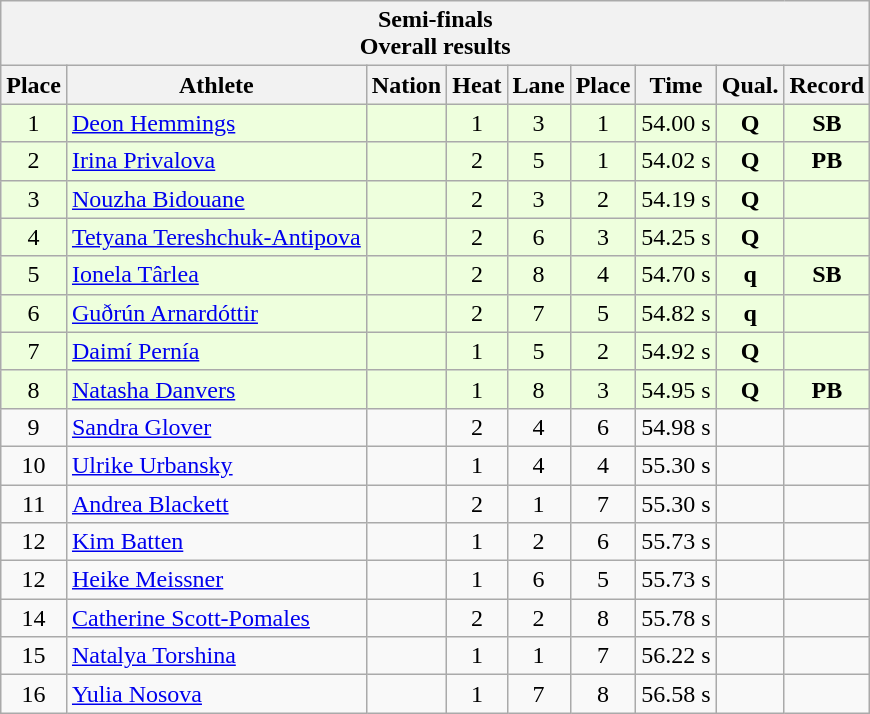<table class="wikitable sortable">
<tr>
<th colspan=10>Semi-finals <br> Overall results</th>
</tr>
<tr>
<th>Place</th>
<th>Athlete</th>
<th>Nation</th>
<th>Heat</th>
<th>Lane</th>
<th>Place</th>
<th>Time</th>
<th>Qual.</th>
<th>Record</th>
</tr>
<tr bgcolor = "eeffdd">
<td align="center">1</td>
<td align="left"><a href='#'>Deon Hemmings</a></td>
<td align="left"></td>
<td align="center">1</td>
<td align="center">3</td>
<td align="center">1</td>
<td align="center">54.00 s</td>
<td align="center"><strong>Q</strong></td>
<td align="center"><strong>SB</strong></td>
</tr>
<tr bgcolor = "eeffdd">
<td align="center">2</td>
<td align="left"><a href='#'>Irina Privalova</a></td>
<td align="left"></td>
<td align="center">2</td>
<td align="center">5</td>
<td align="center">1</td>
<td align="center">54.02 s</td>
<td align="center"><strong>Q</strong></td>
<td align="center"><strong>PB</strong></td>
</tr>
<tr bgcolor = "eeffdd">
<td align="center">3</td>
<td align="left"><a href='#'>Nouzha Bidouane</a></td>
<td align="left"></td>
<td align="center">2</td>
<td align="center">3</td>
<td align="center">2</td>
<td align="center">54.19 s</td>
<td align="center"><strong>Q</strong></td>
<td align="center"></td>
</tr>
<tr bgcolor = "eeffdd">
<td align="center">4</td>
<td align="left"><a href='#'>Tetyana Tereshchuk-Antipova</a></td>
<td align="left"></td>
<td align="center">2</td>
<td align="center">6</td>
<td align="center">3</td>
<td align="center">54.25 s</td>
<td align="center"><strong>Q</strong></td>
<td align="center"></td>
</tr>
<tr bgcolor = "eeffdd">
<td align="center">5</td>
<td align="left"><a href='#'>Ionela Târlea</a></td>
<td align="left"></td>
<td align="center">2</td>
<td align="center">8</td>
<td align="center">4</td>
<td align="center">54.70 s</td>
<td align="center"><strong>q</strong></td>
<td align="center"><strong>SB</strong></td>
</tr>
<tr bgcolor = "eeffdd">
<td align="center">6</td>
<td align="left"><a href='#'>Guðrún Arnardóttir</a></td>
<td align="left"></td>
<td align="center">2</td>
<td align="center">7</td>
<td align="center">5</td>
<td align="center">54.82 s</td>
<td align="center"><strong>q</strong></td>
<td align="center"></td>
</tr>
<tr bgcolor = "eeffdd">
<td align="center">7</td>
<td align="left"><a href='#'>Daimí Pernía</a></td>
<td align="left"></td>
<td align="center">1</td>
<td align="center">5</td>
<td align="center">2</td>
<td align="center">54.92 s</td>
<td align="center"><strong>Q</strong></td>
<td align="center"></td>
</tr>
<tr bgcolor = "eeffdd">
<td align="center">8</td>
<td align="left"><a href='#'>Natasha Danvers</a></td>
<td align="left"></td>
<td align="center">1</td>
<td align="center">8</td>
<td align="center">3</td>
<td align="center">54.95 s</td>
<td align="center"><strong>Q</strong></td>
<td align="center"><strong>PB</strong></td>
</tr>
<tr>
<td align="center">9</td>
<td align="left"><a href='#'>Sandra Glover</a></td>
<td align="left"></td>
<td align="center">2</td>
<td align="center">4</td>
<td align="center">6</td>
<td align="center">54.98 s</td>
<td align="center"></td>
<td align="center"></td>
</tr>
<tr>
<td align="center">10</td>
<td align="left"><a href='#'>Ulrike Urbansky</a></td>
<td align="left"></td>
<td align="center">1</td>
<td align="center">4</td>
<td align="center">4</td>
<td align="center">55.30 s</td>
<td align="center"></td>
<td align="center"></td>
</tr>
<tr>
<td align="center">11</td>
<td align="left"><a href='#'>Andrea Blackett</a></td>
<td align="left"></td>
<td align="center">2</td>
<td align="center">1</td>
<td align="center">7</td>
<td align="center">55.30 s</td>
<td align="center"></td>
<td align="center"></td>
</tr>
<tr>
<td align="center">12</td>
<td align="left"><a href='#'>Kim Batten</a></td>
<td align="left"></td>
<td align="center">1</td>
<td align="center">2</td>
<td align="center">6</td>
<td align="center">55.73 s</td>
<td align="center"></td>
<td align="center"></td>
</tr>
<tr>
<td align="center">12</td>
<td align="left"><a href='#'>Heike Meissner</a></td>
<td align="left"></td>
<td align="center">1</td>
<td align="center">6</td>
<td align="center">5</td>
<td align="center">55.73 s</td>
<td align="center"></td>
<td align="center"></td>
</tr>
<tr>
<td align="center">14</td>
<td align="left"><a href='#'>Catherine Scott-Pomales</a></td>
<td align="left"></td>
<td align="center">2</td>
<td align="center">2</td>
<td align="center">8</td>
<td align="center">55.78 s</td>
<td align="center"></td>
<td align="center"></td>
</tr>
<tr>
<td align="center">15</td>
<td align="left"><a href='#'>Natalya Torshina</a></td>
<td align="left"></td>
<td align="center">1</td>
<td align="center">1</td>
<td align="center">7</td>
<td align="center">56.22 s</td>
<td align="center"></td>
<td align="center"></td>
</tr>
<tr>
<td align="center">16</td>
<td align="left"><a href='#'>Yulia Nosova</a></td>
<td align="left"></td>
<td align="center">1</td>
<td align="center">7</td>
<td align="center">8</td>
<td align="center">56.58 s</td>
<td align="center"></td>
<td align="center"></td>
</tr>
</table>
